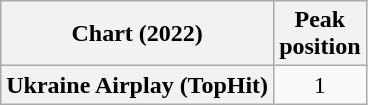<table class="wikitable plainrowheaders" style="text-align:center">
<tr>
<th scope="col">Chart (2022)</th>
<th scope="col">Peak<br>position</th>
</tr>
<tr>
<th scope="row">Ukraine Airplay (TopHit)</th>
<td>1</td>
</tr>
</table>
